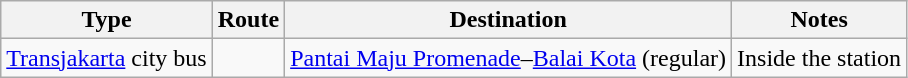<table class="wikitable">
<tr>
<th>Type</th>
<th>Route</th>
<th>Destination</th>
<th>Notes</th>
</tr>
<tr>
<td><a href='#'>Transjakarta</a> city bus</td>
<td></td>
<td><a href='#'>Pantai Maju Promenade</a>–<a href='#'>Balai Kota</a> (regular)</td>
<td>Inside the station</td>
</tr>
</table>
